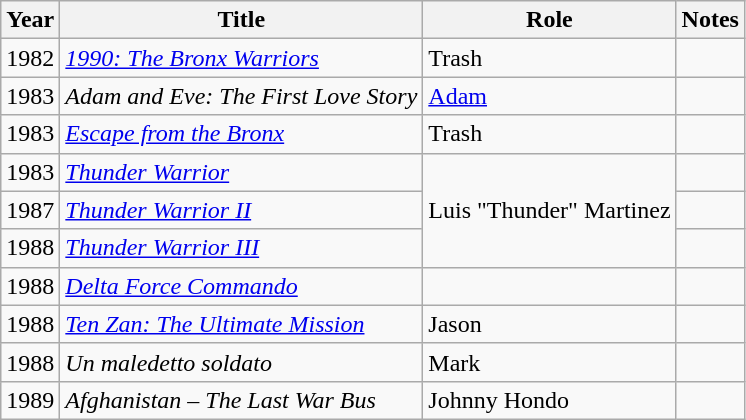<table class="wikitable sortable">
<tr>
<th>Year</th>
<th>Title</th>
<th>Role</th>
<th class="unsortable">Notes</th>
</tr>
<tr>
<td>1982</td>
<td><em><a href='#'>1990: The Bronx Warriors</a></em></td>
<td>Trash</td>
<td></td>
</tr>
<tr>
<td>1983</td>
<td><em>Adam and Eve: The First Love Story</em></td>
<td><a href='#'>Adam</a></td>
<td></td>
</tr>
<tr>
<td>1983</td>
<td><em><a href='#'>Escape from the Bronx</a></em></td>
<td>Trash</td>
<td></td>
</tr>
<tr>
<td>1983</td>
<td><em><a href='#'>Thunder Warrior</a></em></td>
<td rowspan="3">Luis "Thunder" Martinez</td>
<td></td>
</tr>
<tr>
<td>1987</td>
<td><em><a href='#'>Thunder Warrior II</a></em></td>
<td></td>
</tr>
<tr>
<td>1988</td>
<td><em><a href='#'>Thunder Warrior III</a></em></td>
<td></td>
</tr>
<tr>
<td>1988</td>
<td><em><a href='#'>Delta Force Commando</a></em></td>
<td></td>
<td></td>
</tr>
<tr>
<td>1988</td>
<td><em><a href='#'>Ten Zan: The Ultimate Mission</a></em></td>
<td>Jason</td>
<td></td>
</tr>
<tr>
<td>1988</td>
<td><em>Un maledetto soldato</em></td>
<td>Mark</td>
<td></td>
</tr>
<tr>
<td>1989</td>
<td><em>Afghanistan – The Last War Bus</em></td>
<td>Johnny Hondo</td>
<td></td>
</tr>
</table>
